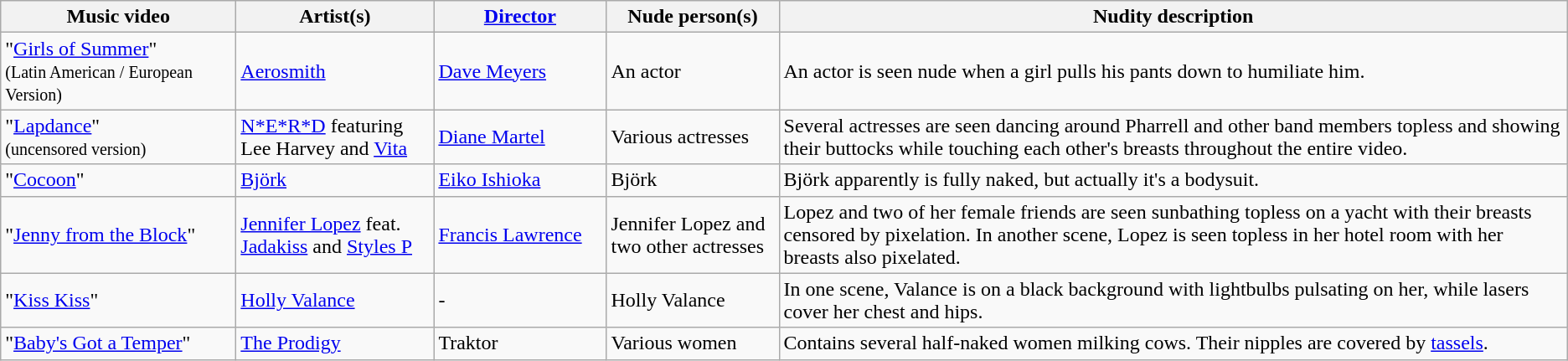<table class="wikitable">
<tr ">
<th scope="col" style="width:180px;">Music video</th>
<th scope="col" style="width:150px;">Artist(s)</th>
<th scope="col" style="width:130px;"><a href='#'>Director</a></th>
<th scope="col" style="width:130px;">Nude person(s)</th>
<th style=white-space:nowrap>Nudity description</th>
</tr>
<tr>
<td>"<a href='#'>Girls of Summer</a>" <br><small>(Latin American / European Version)</small></td>
<td><a href='#'>Aerosmith</a></td>
<td><a href='#'>Dave Meyers</a></td>
<td>An actor</td>
<td>An actor is seen nude when a girl pulls his pants down to humiliate him.</td>
</tr>
<tr>
<td>"<a href='#'>Lapdance</a>" <br><small>(uncensored version)</small></td>
<td><a href='#'>N*E*R*D</a> featuring Lee Harvey and <a href='#'>Vita</a></td>
<td><a href='#'>Diane Martel</a></td>
<td>Various actresses</td>
<td>Several actresses are seen dancing around Pharrell and other band members topless and showing their buttocks while touching each other's breasts throughout the entire video.</td>
</tr>
<tr>
<td>"<a href='#'>Cocoon</a>"</td>
<td><a href='#'>Björk</a></td>
<td><a href='#'>Eiko Ishioka</a></td>
<td>Björk</td>
<td>Björk apparently is fully naked, but actually it's a bodysuit.</td>
</tr>
<tr>
<td>"<a href='#'>Jenny from the Block</a>"</td>
<td><a href='#'>Jennifer Lopez</a> feat. <a href='#'>Jadakiss</a> and <a href='#'>Styles P</a></td>
<td><a href='#'>Francis Lawrence</a></td>
<td>Jennifer Lopez and two other actresses</td>
<td>Lopez and two of her female friends are seen sunbathing topless on a yacht with their breasts censored by pixelation. In another scene, Lopez is seen topless in her hotel room with her breasts also pixelated.</td>
</tr>
<tr>
<td>"<a href='#'>Kiss Kiss</a>"</td>
<td><a href='#'>Holly Valance</a></td>
<td>-</td>
<td>Holly Valance</td>
<td>In one scene, Valance is on a black background with lightbulbs pulsating on her, while lasers cover her chest and hips.</td>
</tr>
<tr>
<td>"<a href='#'>Baby's Got a Temper</a>"</td>
<td><a href='#'>The Prodigy</a></td>
<td>Traktor</td>
<td>Various women</td>
<td>Contains several half-naked women milking cows. Their nipples are covered by <a href='#'>tassels</a>.</td>
</tr>
</table>
